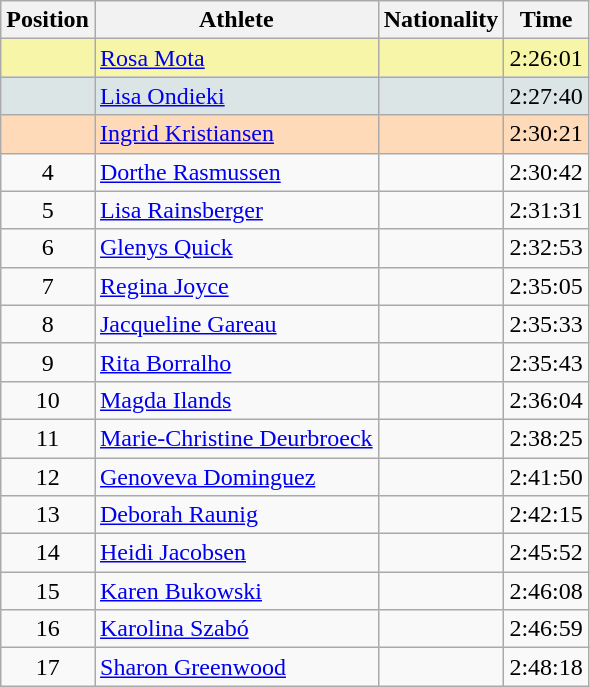<table class="wikitable sortable">
<tr>
<th>Position</th>
<th>Athlete</th>
<th>Nationality</th>
<th>Time</th>
</tr>
<tr bgcolor=#F7F6A8>
<td align=center></td>
<td><a href='#'>Rosa Mota</a></td>
<td></td>
<td>2:26:01</td>
</tr>
<tr bgcolor=#DCE5E5>
<td align=center></td>
<td><a href='#'>Lisa Ondieki</a></td>
<td></td>
<td>2:27:40</td>
</tr>
<tr bgcolor=#FFDAB9>
<td align=center></td>
<td><a href='#'>Ingrid Kristiansen</a></td>
<td></td>
<td>2:30:21</td>
</tr>
<tr>
<td align=center>4</td>
<td><a href='#'>Dorthe Rasmussen</a></td>
<td></td>
<td>2:30:42</td>
</tr>
<tr>
<td align=center>5</td>
<td><a href='#'>Lisa Rainsberger</a></td>
<td></td>
<td>2:31:31</td>
</tr>
<tr>
<td align=center>6</td>
<td><a href='#'>Glenys Quick</a></td>
<td></td>
<td>2:32:53</td>
</tr>
<tr>
<td align=center>7</td>
<td><a href='#'>Regina Joyce</a></td>
<td></td>
<td>2:35:05</td>
</tr>
<tr>
<td align=center>8</td>
<td><a href='#'>Jacqueline Gareau</a></td>
<td></td>
<td>2:35:33</td>
</tr>
<tr>
<td align=center>9</td>
<td><a href='#'>Rita Borralho</a></td>
<td></td>
<td>2:35:43</td>
</tr>
<tr>
<td align=center>10</td>
<td><a href='#'>Magda Ilands</a></td>
<td></td>
<td>2:36:04</td>
</tr>
<tr>
<td align=center>11</td>
<td><a href='#'>Marie-Christine Deurbroeck</a></td>
<td></td>
<td>2:38:25</td>
</tr>
<tr>
<td align=center>12</td>
<td><a href='#'>Genoveva Dominguez</a></td>
<td></td>
<td>2:41:50</td>
</tr>
<tr>
<td align=center>13</td>
<td><a href='#'>Deborah Raunig</a></td>
<td></td>
<td>2:42:15</td>
</tr>
<tr>
<td align=center>14</td>
<td><a href='#'>Heidi Jacobsen</a></td>
<td></td>
<td>2:45:52</td>
</tr>
<tr>
<td align=center>15</td>
<td><a href='#'>Karen Bukowski</a></td>
<td></td>
<td>2:46:08</td>
</tr>
<tr>
<td align=center>16</td>
<td><a href='#'>Karolina Szabó</a></td>
<td></td>
<td>2:46:59</td>
</tr>
<tr>
<td align=center>17</td>
<td><a href='#'>Sharon Greenwood</a></td>
<td></td>
<td>2:48:18</td>
</tr>
</table>
